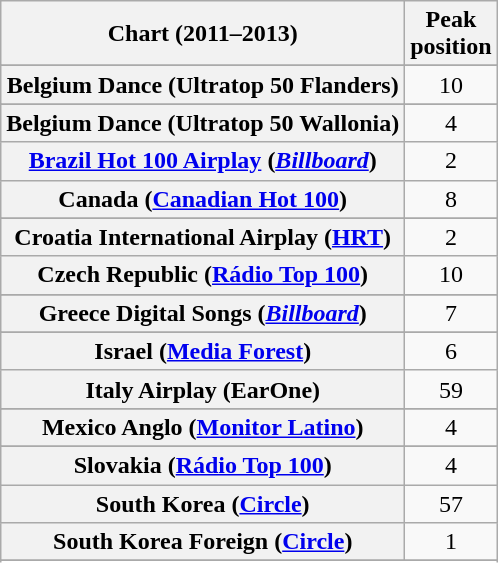<table class="wikitable plainrowheaders sortable" style="text-align:center">
<tr>
<th scope="col">Chart (2011–2013)</th>
<th scope="col">Peak<br>position</th>
</tr>
<tr>
</tr>
<tr>
</tr>
<tr>
</tr>
<tr>
<th scope="row">Belgium Dance (Ultratop 50 Flanders)</th>
<td>10</td>
</tr>
<tr>
</tr>
<tr>
<th scope="row">Belgium Dance (Ultratop 50 Wallonia)</th>
<td>4</td>
</tr>
<tr>
<th scope="row"><a href='#'>Brazil Hot 100 Airplay</a> (<em><a href='#'>Billboard</a></em>)</th>
<td>2</td>
</tr>
<tr>
<th scope="row">Canada (<a href='#'>Canadian Hot 100</a>)</th>
<td>8</td>
</tr>
<tr>
</tr>
<tr>
</tr>
<tr>
</tr>
<tr>
<th scope="row">Croatia International Airplay (<a href='#'>HRT</a>)</th>
<td style="text-align:center;">2</td>
</tr>
<tr>
<th scope="row">Czech Republic (<a href='#'>Rádio Top 100</a>)</th>
<td>10</td>
</tr>
<tr>
</tr>
<tr>
</tr>
<tr>
</tr>
<tr>
</tr>
<tr>
</tr>
<tr>
<th scope="row">Greece Digital Songs (<em><a href='#'>Billboard</a></em>)</th>
<td>7</td>
</tr>
<tr>
</tr>
<tr>
</tr>
<tr>
</tr>
<tr>
</tr>
<tr>
<th scope="row">Israel (<a href='#'>Media Forest</a>)</th>
<td>6</td>
</tr>
<tr>
<th scope="row">Italy Airplay (EarOne)</th>
<td>59</td>
</tr>
<tr>
</tr>
<tr>
</tr>
<tr>
</tr>
<tr>
<th scope="row">Mexico Anglo (<a href='#'>Monitor Latino</a>)</th>
<td>4</td>
</tr>
<tr>
</tr>
<tr>
</tr>
<tr>
</tr>
<tr>
</tr>
<tr>
</tr>
<tr>
</tr>
<tr>
</tr>
<tr>
<th scope="row">Slovakia (<a href='#'>Rádio Top 100</a>)</th>
<td>4</td>
</tr>
<tr>
<th scope="row">South Korea (<a href='#'>Circle</a>)</th>
<td>57</td>
</tr>
<tr>
<th scope="row">South Korea Foreign (<a href='#'>Circle</a>)</th>
<td>1</td>
</tr>
<tr>
</tr>
<tr>
</tr>
<tr>
</tr>
<tr>
</tr>
<tr>
</tr>
<tr>
</tr>
<tr>
</tr>
<tr>
</tr>
<tr>
</tr>
<tr>
</tr>
</table>
